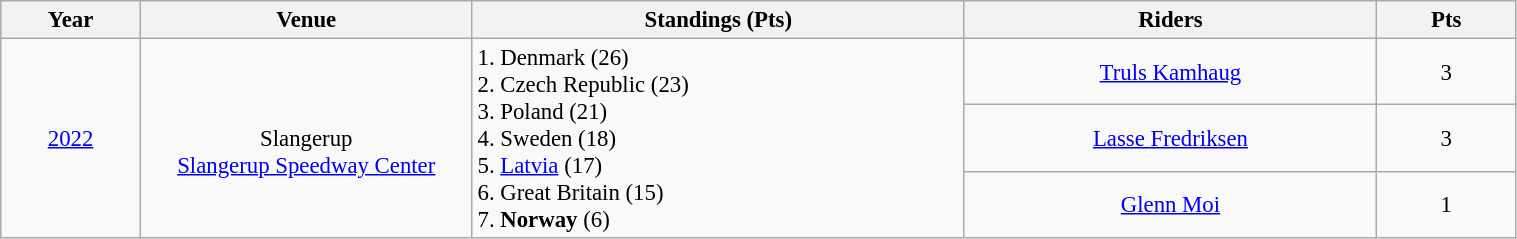<table class="wikitable"   style="font-size: 95%; width: 80%; text-align: center;">
<tr>
<th width=80>Year</th>
<th width=200>Venue</th>
<th width=300>Standings (Pts)</th>
<th width=250>Riders</th>
<th width=80>Pts</th>
</tr>
<tr>
<td rowspan="5"><a href='#'>2022</a></td>
<td rowspan="5"><br>Slangerup<br><a href='#'>Slangerup Speedway Center</a></td>
<td rowspan="5" style="text-align: left;">1.  Denmark (26)<br>2.  Czech Republic (23)<br>3.  Poland (21)<br>4. Sweden (18)<br>5.  <a href='#'>Latvia</a> (17)<br>6.  Great Britain (15)<br>7.  <strong>Norway</strong> (6)</td>
<td><a href='#'>Truls Kamhaug</a></td>
<td>3</td>
</tr>
<tr>
<td><a href='#'>Lasse Fredriksen</a></td>
<td>3</td>
</tr>
<tr>
<td><a href='#'>Glenn Moi</a></td>
<td>1</td>
</tr>
</table>
